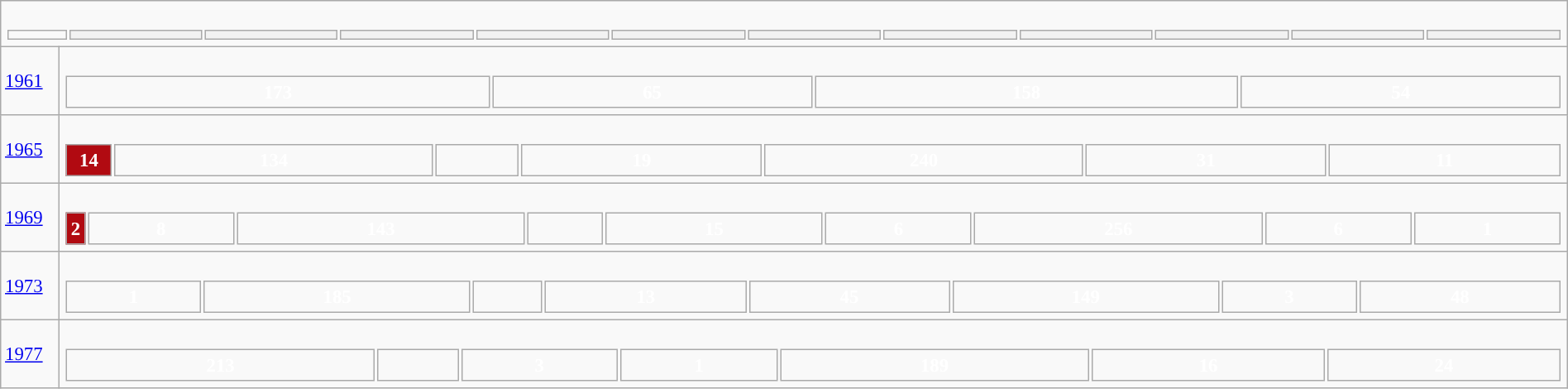<table class="wikitable" width="100%" style="border:solid #000000 1px;font-size:95%;">
<tr>
<td colspan="2"><br><table width="100%" style="font-size:90%;">
<tr>
<td width="40"></td>
<th></th>
<th></th>
<th></th>
<th></th>
<th></th>
<th></th>
<th></th>
<th></th>
<th></th>
<th></th>
<th></th>
</tr>
</table>
</td>
</tr>
<tr>
<td width="40"><a href='#'>1961</a></td>
<td><br><table style="width:100%; text-align:center; font-weight:bold; color:white;">
<tr>
<td style="background-color: ">173</td>
<td style="background-color: ">65</td>
<td style="background-color: ">158</td>
<td style="background-color: ">54</td>
</tr>
</table>
</td>
</tr>
<tr>
<td><a href='#'>1965</a></td>
<td><br><table style="width:100%; text-align:center; font-weight:bold; color:white;">
<tr>
<td style="background-color: #B10A11;                                                                   width:  3.11%">14</td>
<td style="background-color: ">134</td>
<td style="background-color: "></td>
<td style="background-color: ">19</td>
<td style="background-color: ">240</td>
<td style="background-color: ">31</td>
<td style="background-color: ">11</td>
</tr>
</table>
</td>
</tr>
<tr>
<td><a href='#'>1969</a></td>
<td><br><table style="width:100%; text-align:center; font-weight:bold; color:white;">
<tr>
<td style="background-color: #B10A11;                                                                   width:  0.44%">2</td>
<td style="background-color: ">8</td>
<td style="background-color: ">143</td>
<td style="background-color: "></td>
<td style="background-color: ">15</td>
<td style="background-color: ">6</td>
<td style="background-color: ">256</td>
<td style="background-color: ">6</td>
<td style="background-color: ">1</td>
</tr>
</table>
</td>
</tr>
<tr>
<td><a href='#'>1973</a></td>
<td><br><table style="width:100%; text-align:center; font-weight:bold; color:white;">
<tr>
<td style="background-color: ">1</td>
<td style="background-color: ">185</td>
<td style="background-color: "></td>
<td style="background-color: ">13</td>
<td style="background-color: ">45</td>
<td style="background-color: ">149</td>
<td style="background-color: ">3</td>
<td style="background-color: ">48</td>
</tr>
</table>
</td>
</tr>
<tr>
<td><a href='#'>1977</a></td>
<td><br><table style="width:100%; text-align:center; font-weight:bold; color:white;">
<tr>
<td style="background-color: ">213</td>
<td style="background-color: "></td>
<td style="background-color: ">3</td>
<td style="background-color: ">1</td>
<td style="background-color: ">189</td>
<td style="background-color: ">16</td>
<td style="background-color: ">24</td>
</tr>
</table>
</td>
</tr>
</table>
